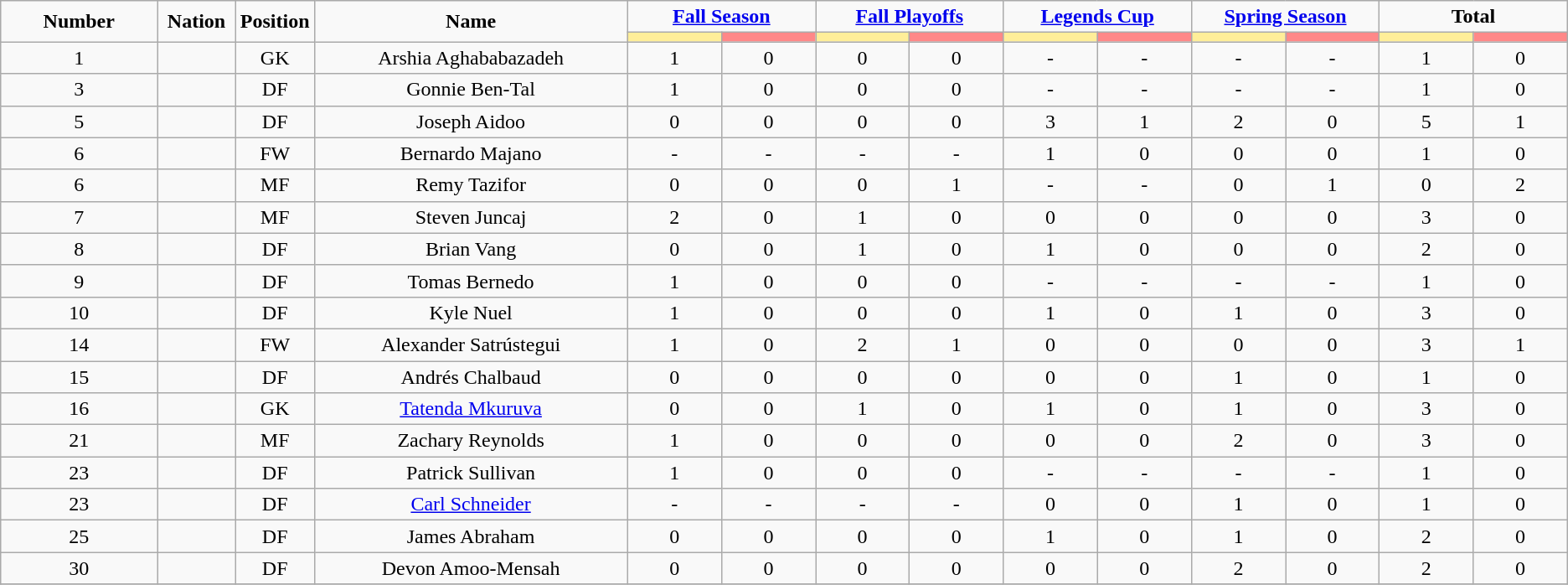<table class="wikitable" style="text-align:center;">
<tr>
<td rowspan="2"  style="width:10%; text-align:center;"><strong>Number</strong></td>
<td rowspan="2"  style="width:5%; text-align:center;"><strong>Nation</strong></td>
<td rowspan="2"  style="width:5%; text-align:center;"><strong>Position</strong></td>
<td rowspan="2"  style="width:20%; text-align:center;"><strong>Name</strong></td>
<td colspan="2" style="text-align:center;"><strong><a href='#'>Fall Season</a></strong></td>
<td colspan="2" style="text-align:center;"><strong><a href='#'>Fall Playoffs</a></strong></td>
<td colspan="2" style="text-align:center;"><strong><a href='#'>Legends Cup</a></strong></td>
<td colspan="2" style="text-align:center;"><strong><a href='#'>Spring Season</a></strong></td>
<td colspan="2" style="text-align:center;"><strong>Total</strong></td>
</tr>
<tr>
<th style="width:60px; background:#fe9;"></th>
<th style="width:60px; background:#ff8888;"></th>
<th style="width:60px; background:#fe9;"></th>
<th style="width:60px; background:#ff8888;"></th>
<th style="width:60px; background:#fe9;"></th>
<th style="width:60px; background:#ff8888;"></th>
<th style="width:60px; background:#fe9;"></th>
<th style="width:60px; background:#ff8888;"></th>
<th style="width:60px; background:#fe9;"></th>
<th style="width:60px; background:#ff8888;"></th>
</tr>
<tr>
<td>1</td>
<td></td>
<td>GK</td>
<td>Arshia Aghababazadeh</td>
<td>1</td>
<td>0</td>
<td>0</td>
<td>0</td>
<td>-</td>
<td>-</td>
<td>-</td>
<td>-</td>
<td>1</td>
<td>0</td>
</tr>
<tr>
<td>3</td>
<td></td>
<td>DF</td>
<td>Gonnie Ben-Tal</td>
<td>1</td>
<td>0</td>
<td>0</td>
<td>0</td>
<td>-</td>
<td>-</td>
<td>-</td>
<td>-</td>
<td>1</td>
<td>0</td>
</tr>
<tr>
<td>5</td>
<td></td>
<td>DF</td>
<td>Joseph Aidoo</td>
<td>0</td>
<td>0</td>
<td>0</td>
<td>0</td>
<td>3</td>
<td>1</td>
<td>2</td>
<td>0</td>
<td>5</td>
<td>1</td>
</tr>
<tr>
<td>6</td>
<td></td>
<td>FW</td>
<td>Bernardo Majano</td>
<td>-</td>
<td>-</td>
<td>-</td>
<td>-</td>
<td>1</td>
<td>0</td>
<td>0</td>
<td>0</td>
<td>1</td>
<td>0</td>
</tr>
<tr>
<td>6</td>
<td></td>
<td>MF</td>
<td>Remy Tazifor</td>
<td>0</td>
<td>0</td>
<td>0</td>
<td>1</td>
<td>-</td>
<td>-</td>
<td>0</td>
<td>1</td>
<td>0</td>
<td>2</td>
</tr>
<tr>
<td>7</td>
<td></td>
<td>MF</td>
<td>Steven Juncaj</td>
<td>2</td>
<td>0</td>
<td>1</td>
<td>0</td>
<td>0</td>
<td>0</td>
<td>0</td>
<td>0</td>
<td>3</td>
<td>0</td>
</tr>
<tr>
<td>8</td>
<td></td>
<td>DF</td>
<td>Brian Vang</td>
<td>0</td>
<td>0</td>
<td>1</td>
<td>0</td>
<td>1</td>
<td>0</td>
<td>0</td>
<td>0</td>
<td>2</td>
<td>0</td>
</tr>
<tr>
<td>9</td>
<td></td>
<td>DF</td>
<td>Tomas Bernedo</td>
<td>1</td>
<td>0</td>
<td>0</td>
<td>0</td>
<td>-</td>
<td>-</td>
<td>-</td>
<td>-</td>
<td>1</td>
<td>0</td>
</tr>
<tr>
<td>10</td>
<td></td>
<td>DF</td>
<td>Kyle Nuel</td>
<td>1</td>
<td>0</td>
<td>0</td>
<td>0</td>
<td>1</td>
<td>0</td>
<td>1</td>
<td>0</td>
<td>3</td>
<td>0</td>
</tr>
<tr>
<td>14</td>
<td></td>
<td>FW</td>
<td>Alexander Satrústegui</td>
<td>1</td>
<td>0</td>
<td>2</td>
<td>1</td>
<td>0</td>
<td>0</td>
<td>0</td>
<td>0</td>
<td>3</td>
<td>1</td>
</tr>
<tr>
<td>15</td>
<td></td>
<td>DF</td>
<td>Andrés Chalbaud</td>
<td>0</td>
<td>0</td>
<td>0</td>
<td>0</td>
<td>0</td>
<td>0</td>
<td>1</td>
<td>0</td>
<td>1</td>
<td>0</td>
</tr>
<tr>
<td>16</td>
<td></td>
<td>GK</td>
<td><a href='#'>Tatenda Mkuruva</a></td>
<td>0</td>
<td>0</td>
<td>1</td>
<td>0</td>
<td>1</td>
<td>0</td>
<td>1</td>
<td>0</td>
<td>3</td>
<td>0</td>
</tr>
<tr>
<td>21</td>
<td></td>
<td>MF</td>
<td>Zachary Reynolds</td>
<td>1</td>
<td>0</td>
<td>0</td>
<td>0</td>
<td>0</td>
<td>0</td>
<td>2</td>
<td>0</td>
<td>3</td>
<td>0</td>
</tr>
<tr>
<td>23</td>
<td></td>
<td>DF</td>
<td>Patrick Sullivan</td>
<td>1</td>
<td>0</td>
<td>0</td>
<td>0</td>
<td>-</td>
<td>-</td>
<td>-</td>
<td>-</td>
<td>1</td>
<td>0</td>
</tr>
<tr>
<td>23</td>
<td></td>
<td>DF</td>
<td><a href='#'>Carl Schneider</a></td>
<td>-</td>
<td>-</td>
<td>-</td>
<td>-</td>
<td>0</td>
<td>0</td>
<td>1</td>
<td>0</td>
<td>1</td>
<td>0</td>
</tr>
<tr>
<td>25</td>
<td></td>
<td>DF</td>
<td>James Abraham</td>
<td>0</td>
<td>0</td>
<td>0</td>
<td>0</td>
<td>1</td>
<td>0</td>
<td>1</td>
<td>0</td>
<td>2</td>
<td>0</td>
</tr>
<tr>
<td>30</td>
<td></td>
<td>DF</td>
<td>Devon Amoo-Mensah</td>
<td>0</td>
<td>0</td>
<td>0</td>
<td>0</td>
<td>0</td>
<td>0</td>
<td>2</td>
<td>0</td>
<td>2</td>
<td>0</td>
</tr>
<tr>
</tr>
</table>
